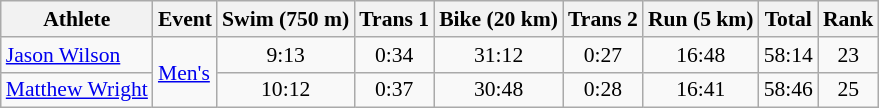<table class="wikitable" border="1" style="font-size:90%">
<tr>
<th>Athlete</th>
<th>Event</th>
<th>Swim (750 m)</th>
<th>Trans 1</th>
<th>Bike (20 km)</th>
<th>Trans 2</th>
<th>Run (5 km)</th>
<th>Total</th>
<th>Rank</th>
</tr>
<tr align=center>
<td align=left><a href='#'>Jason Wilson</a></td>
<td align=left rowspan=2><a href='#'>Men's</a></td>
<td>9:13</td>
<td>0:34</td>
<td>31:12</td>
<td>0:27</td>
<td>16:48</td>
<td>58:14</td>
<td>23</td>
</tr>
<tr align=center>
<td align=left><a href='#'>Matthew Wright</a></td>
<td>10:12</td>
<td>0:37</td>
<td>30:48</td>
<td>0:28</td>
<td>16:41</td>
<td>58:46</td>
<td>25</td>
</tr>
</table>
